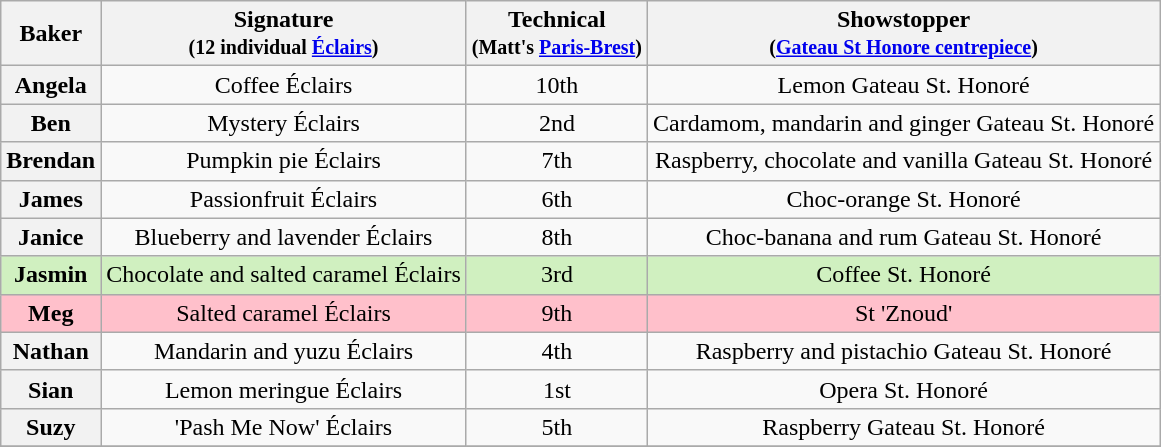<table class="wikitable sortable" style="text-align:center">
<tr>
<th>Baker</th>
<th class="unsortable">Signature<br><small>(12 individual <a href='#'>Éclairs</a>)</small></th>
<th>Technical<br><small>(Matt's <a href='#'>Paris-Brest</a>)</small></th>
<th class="unsortable">Showstopper<br><small>(<a href='#'>Gateau St Honore centrepiece</a>)</small></th>
</tr>
<tr>
<th>Angela</th>
<td>Coffee Éclairs</td>
<td>10th</td>
<td>Lemon Gateau St. Honoré</td>
</tr>
<tr>
<th>Ben</th>
<td>Mystery Éclairs</td>
<td>2nd</td>
<td>Cardamom, mandarin and ginger Gateau St. Honoré</td>
</tr>
<tr>
<th>Brendan</th>
<td>Pumpkin pie Éclairs</td>
<td>7th</td>
<td>Raspberry, chocolate and vanilla Gateau St. Honoré</td>
</tr>
<tr>
<th>James</th>
<td>Passionfruit Éclairs</td>
<td>6th</td>
<td>Choc-orange St. Honoré</td>
</tr>
<tr>
<th>Janice</th>
<td>Blueberry and lavender Éclairs</td>
<td>8th</td>
<td>Choc-banana and rum Gateau St. Honoré</td>
</tr>
<tr style="background:#d0f0c0;">
<th style="background:#d0f0c0;">Jasmin</th>
<td>Chocolate and salted caramel Éclairs</td>
<td>3rd</td>
<td>Coffee St. Honoré</td>
</tr>
<tr style="background:Pink;">
<th style="background:Pink;">Meg</th>
<td>Salted caramel Éclairs</td>
<td>9th</td>
<td>St 'Znoud'</td>
</tr>
<tr>
<th>Nathan</th>
<td>Mandarin and yuzu Éclairs</td>
<td>4th</td>
<td>Raspberry and pistachio Gateau St. Honoré</td>
</tr>
<tr>
<th>Sian</th>
<td>Lemon meringue Éclairs</td>
<td>1st</td>
<td>Opera St. Honoré</td>
</tr>
<tr>
<th>Suzy</th>
<td>'Pash Me Now' Éclairs</td>
<td>5th</td>
<td>Raspberry Gateau St. Honoré</td>
</tr>
<tr>
</tr>
</table>
